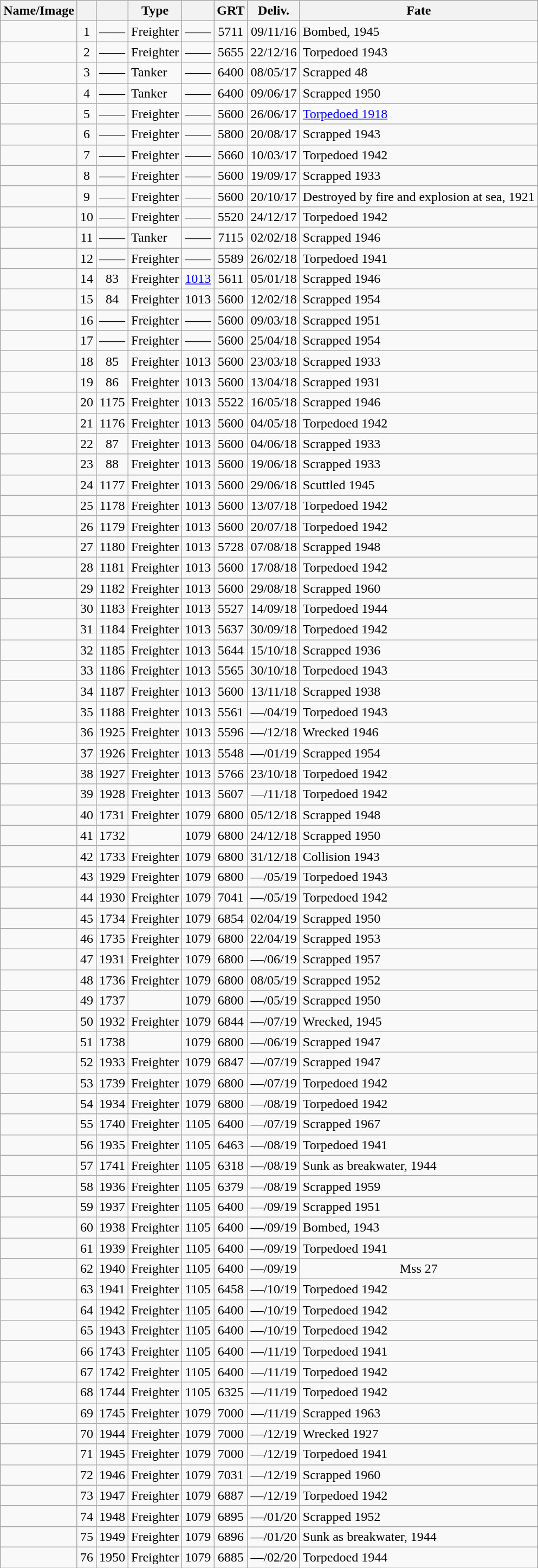<table class="sortable wikitable">
<tr>
<th>Name/Image</th>
<th></th>
<th></th>
<th>Type</th>
<th></th>
<th>GRT</th>
<th>Deliv.</th>
<th>Fate</th>
</tr>
<tr align="center">
<td></td>
<td>1</td>
<td>——</td>
<td align="left">Freighter</td>
<td>——</td>
<td>5711</td>
<td>09/11/16</td>
<td align="left">Bombed, 1945</td>
</tr>
<tr align="center">
<td> </td>
<td>2</td>
<td>——</td>
<td align="left">Freighter</td>
<td>——</td>
<td>5655</td>
<td>22/12/16</td>
<td align="left">Torpedoed 1943</td>
</tr>
<tr align="center">
<td></td>
<td>3</td>
<td>——</td>
<td align="left">Tanker</td>
<td>——</td>
<td>6400</td>
<td>08/05/17</td>
<td align="left">Scrapped 48</td>
</tr>
<tr align="center">
<td></td>
<td>4</td>
<td>——</td>
<td align="left">Tanker</td>
<td>——</td>
<td>6400</td>
<td>09/06/17</td>
<td align="left">Scrapped 1950</td>
</tr>
<tr align="center">
<td></td>
<td>5</td>
<td>——</td>
<td align="left">Freighter</td>
<td>——</td>
<td>5600</td>
<td>26/06/17</td>
<td align="left"><a href='#'>Torpedoed 1918</a></td>
</tr>
<tr align="center">
<td></td>
<td>6</td>
<td>——</td>
<td align="left">Freighter</td>
<td>——</td>
<td>5800</td>
<td>20/08/17</td>
<td align="left">Scrapped 1943</td>
</tr>
<tr align="center">
<td></td>
<td>7</td>
<td>——</td>
<td align="left">Freighter</td>
<td>——</td>
<td>5660</td>
<td>10/03/17</td>
<td align="left">Torpedoed 1942</td>
</tr>
<tr align="center">
<td></td>
<td>8</td>
<td>——</td>
<td align="left">Freighter</td>
<td>——</td>
<td>5600</td>
<td>19/09/17</td>
<td align="left">Scrapped 1933</td>
</tr>
<tr align="center">
<td></td>
<td>9</td>
<td>——</td>
<td align="left">Freighter</td>
<td>——</td>
<td>5600</td>
<td>20/10/17</td>
<td align="left">Destroyed by fire and explosion at sea, 1921</td>
</tr>
<tr align="center">
<td></td>
<td>10</td>
<td>——</td>
<td align="left">Freighter</td>
<td>——</td>
<td>5520</td>
<td>24/12/17</td>
<td align="left">Torpedoed 1942</td>
</tr>
<tr align="center">
<td></td>
<td>11</td>
<td>——</td>
<td align="left">Tanker</td>
<td>——</td>
<td>7115</td>
<td>02/02/18</td>
<td align="left">Scrapped 1946</td>
</tr>
<tr align="center">
<td></td>
<td>12</td>
<td>——</td>
<td align="left">Freighter</td>
<td>——</td>
<td>5589</td>
<td>26/02/18</td>
<td align="left">Torpedoed 1941</td>
</tr>
<tr align="center">
<td></td>
<td>14</td>
<td>83</td>
<td align="left">Freighter</td>
<td><a href='#'>1013</a></td>
<td>5611</td>
<td>05/01/18</td>
<td align="left">Scrapped 1946</td>
</tr>
<tr align="center">
<td></td>
<td>15</td>
<td>84</td>
<td align="left">Freighter</td>
<td>1013</td>
<td>5600</td>
<td>12/02/18</td>
<td align="left">Scrapped 1954</td>
</tr>
<tr align="center">
<td></td>
<td>16</td>
<td>——</td>
<td align="left">Freighter</td>
<td>——</td>
<td>5600</td>
<td>09/03/18</td>
<td align="left">Scrapped 1951</td>
</tr>
<tr align="center">
<td></td>
<td>17</td>
<td>——</td>
<td align="left">Freighter</td>
<td>——</td>
<td>5600</td>
<td>25/04/18</td>
<td align="left">Scrapped 1954</td>
</tr>
<tr align="center">
<td></td>
<td>18</td>
<td>85</td>
<td align="left">Freighter</td>
<td>1013</td>
<td>5600</td>
<td>23/03/18</td>
<td align="left">Scrapped 1933</td>
</tr>
<tr align="center">
<td></td>
<td>19</td>
<td>86</td>
<td align="left">Freighter</td>
<td>1013</td>
<td>5600</td>
<td>13/04/18</td>
<td align="left">Scrapped 1931</td>
</tr>
<tr align="center">
<td></td>
<td>20</td>
<td>1175</td>
<td align="left">Freighter</td>
<td>1013</td>
<td>5522</td>
<td>16/05/18</td>
<td align="left">Scrapped 1946</td>
</tr>
<tr align="center">
<td></td>
<td>21</td>
<td>1176</td>
<td align="left">Freighter</td>
<td>1013</td>
<td>5600</td>
<td>04/05/18</td>
<td align="left">Torpedoed 1942</td>
</tr>
<tr align="center">
<td></td>
<td>22</td>
<td>87</td>
<td align="left">Freighter</td>
<td>1013</td>
<td>5600</td>
<td>04/06/18</td>
<td align="left">Scrapped 1933</td>
</tr>
<tr align="center">
<td></td>
<td>23</td>
<td>88</td>
<td align="left">Freighter</td>
<td>1013</td>
<td>5600</td>
<td>19/06/18</td>
<td align="left">Scrapped 1933</td>
</tr>
<tr align="center">
<td></td>
<td>24</td>
<td>1177</td>
<td align="left">Freighter</td>
<td>1013</td>
<td>5600</td>
<td>29/06/18</td>
<td align="left">Scuttled 1945</td>
</tr>
<tr align="center">
<td></td>
<td>25</td>
<td>1178</td>
<td align="left">Freighter</td>
<td>1013</td>
<td>5600</td>
<td>13/07/18</td>
<td align="left">Torpedoed 1942</td>
</tr>
<tr align="center">
<td></td>
<td>26</td>
<td>1179</td>
<td align="left">Freighter</td>
<td>1013</td>
<td>5600</td>
<td>20/07/18</td>
<td align="left">Torpedoed 1942</td>
</tr>
<tr align="center">
<td></td>
<td>27</td>
<td>1180</td>
<td align="left">Freighter</td>
<td>1013</td>
<td>5728</td>
<td>07/08/18</td>
<td align="left">Scrapped 1948</td>
</tr>
<tr align="center">
<td></td>
<td>28</td>
<td>1181</td>
<td align="left">Freighter</td>
<td>1013</td>
<td>5600</td>
<td>17/08/18</td>
<td align="left">Torpedoed 1942</td>
</tr>
<tr align="center">
<td></td>
<td>29</td>
<td>1182</td>
<td align="left">Freighter</td>
<td>1013</td>
<td>5600</td>
<td>29/08/18</td>
<td align="left">Scrapped 1960</td>
</tr>
<tr align="center">
<td></td>
<td>30</td>
<td>1183</td>
<td align="left">Freighter</td>
<td>1013</td>
<td>5527</td>
<td>14/09/18</td>
<td align="left">Torpedoed 1944</td>
</tr>
<tr align="center">
<td></td>
<td>31</td>
<td>1184</td>
<td align="left">Freighter</td>
<td>1013</td>
<td>5637</td>
<td>30/09/18</td>
<td align="left">Torpedoed 1942</td>
</tr>
<tr align="center">
<td></td>
<td>32</td>
<td>1185</td>
<td align="left">Freighter</td>
<td>1013</td>
<td>5644</td>
<td>15/10/18</td>
<td align="left">Scrapped 1936</td>
</tr>
<tr align="center">
<td></td>
<td>33</td>
<td>1186</td>
<td align="left">Freighter</td>
<td>1013</td>
<td>5565</td>
<td>30/10/18</td>
<td align="left">Torpedoed 1943</td>
</tr>
<tr align="center">
<td></td>
<td>34</td>
<td>1187</td>
<td align="left">Freighter</td>
<td>1013</td>
<td>5600</td>
<td>13/11/18</td>
<td align="left">Scrapped 1938</td>
</tr>
<tr align="center">
<td></td>
<td>35</td>
<td>1188</td>
<td align="left">Freighter</td>
<td>1013</td>
<td>5561</td>
<td>—/04/19</td>
<td align="left">Torpedoed 1943</td>
</tr>
<tr align="center">
<td></td>
<td>36</td>
<td>1925</td>
<td align="left">Freighter</td>
<td>1013</td>
<td>5596</td>
<td>—/12/18</td>
<td align="left">Wrecked 1946</td>
</tr>
<tr align="center">
<td></td>
<td>37</td>
<td>1926</td>
<td align="left">Freighter</td>
<td>1013</td>
<td>5548</td>
<td>—/01/19</td>
<td align="left">Scrapped 1954</td>
</tr>
<tr align="center">
<td></td>
<td>38</td>
<td>1927</td>
<td align="left">Freighter</td>
<td>1013</td>
<td>5766</td>
<td>23/10/18</td>
<td align="left">Torpedoed 1942</td>
</tr>
<tr align="center">
<td></td>
<td>39</td>
<td>1928</td>
<td align="left">Freighter</td>
<td>1013</td>
<td>5607</td>
<td>—/11/18</td>
<td align="left">Torpedoed 1942</td>
</tr>
<tr align="center">
<td></td>
<td>40</td>
<td>1731</td>
<td align="left">Freighter</td>
<td>1079</td>
<td>6800</td>
<td>05/12/18</td>
<td align="left">Scrapped 1948</td>
</tr>
<tr align="center">
<td></td>
<td>41</td>
<td>1732</td>
<td align="left"></td>
<td>1079</td>
<td>6800</td>
<td>24/12/18</td>
<td align="left">Scrapped 1950</td>
</tr>
<tr align="center">
<td></td>
<td>42</td>
<td>1733</td>
<td align="left">Freighter</td>
<td>1079</td>
<td>6800</td>
<td>31/12/18</td>
<td align="left">Collision 1943</td>
</tr>
<tr align="center">
<td></td>
<td>43</td>
<td>1929</td>
<td align="left">Freighter</td>
<td>1079</td>
<td>6800</td>
<td>—/05/19</td>
<td align="left">Torpedoed 1943</td>
</tr>
<tr align="center">
<td></td>
<td>44</td>
<td>1930</td>
<td align="left">Freighter</td>
<td>1079</td>
<td>7041</td>
<td>—/05/19</td>
<td align="left">Torpedoed 1942</td>
</tr>
<tr align="center">
<td></td>
<td>45</td>
<td>1734</td>
<td align="left">Freighter</td>
<td>1079</td>
<td>6854</td>
<td>02/04/19</td>
<td align="left">Scrapped 1950</td>
</tr>
<tr align="center">
<td></td>
<td>46</td>
<td>1735</td>
<td align="left">Freighter</td>
<td>1079</td>
<td>6800</td>
<td>22/04/19</td>
<td align="left">Scrapped 1953</td>
</tr>
<tr align="center">
<td></td>
<td>47</td>
<td>1931</td>
<td align="left">Freighter</td>
<td>1079</td>
<td>6800</td>
<td>—/06/19</td>
<td align="left">Scrapped 1957</td>
</tr>
<tr align="center">
<td></td>
<td>48</td>
<td>1736</td>
<td align="left">Freighter</td>
<td>1079</td>
<td>6800</td>
<td>08/05/19</td>
<td align="left">Scrapped 1952</td>
</tr>
<tr align="center">
<td></td>
<td>49</td>
<td>1737</td>
<td align="left"></td>
<td>1079</td>
<td>6800</td>
<td>—/05/19</td>
<td align="left">Scrapped 1950</td>
</tr>
<tr align="center">
<td></td>
<td>50</td>
<td>1932</td>
<td align="left">Freighter</td>
<td>1079</td>
<td>6844</td>
<td>—/07/19</td>
<td align="left">Wrecked, 1945</td>
</tr>
<tr align="center">
<td></td>
<td>51</td>
<td>1738</td>
<td align="left"></td>
<td>1079</td>
<td>6800</td>
<td>—/06/19</td>
<td align="left">Scrapped 1947</td>
</tr>
<tr align="center">
<td></td>
<td>52</td>
<td>1933</td>
<td align="left">Freighter</td>
<td>1079</td>
<td>6847</td>
<td>—/07/19</td>
<td align="left">Scrapped 1947</td>
</tr>
<tr align="center">
<td></td>
<td>53</td>
<td>1739</td>
<td align="left">Freighter</td>
<td>1079</td>
<td>6800</td>
<td>—/07/19</td>
<td align="left">Torpedoed 1942</td>
</tr>
<tr align="center">
<td></td>
<td>54</td>
<td>1934</td>
<td align="left">Freighter</td>
<td>1079</td>
<td>6800</td>
<td>—/08/19</td>
<td align="left">Torpedoed 1942</td>
</tr>
<tr align="center">
<td></td>
<td>55</td>
<td>1740</td>
<td align="left">Freighter</td>
<td>1105</td>
<td>6400</td>
<td>—/07/19</td>
<td align="left">Scrapped 1967</td>
</tr>
<tr align="center">
<td></td>
<td>56</td>
<td>1935</td>
<td align="left">Freighter</td>
<td>1105</td>
<td>6463</td>
<td>—/08/19</td>
<td align="left">Torpedoed 1941</td>
</tr>
<tr align="center">
<td></td>
<td>57</td>
<td>1741</td>
<td align="left">Freighter</td>
<td>1105</td>
<td>6318</td>
<td>—/08/19</td>
<td align="left">Sunk as breakwater, 1944</td>
</tr>
<tr align="center">
<td></td>
<td>58</td>
<td>1936</td>
<td align="left">Freighter</td>
<td>1105</td>
<td>6379</td>
<td>—/08/19</td>
<td align="left">Scrapped 1959</td>
</tr>
<tr align="center">
<td></td>
<td>59</td>
<td>1937</td>
<td align="left">Freighter</td>
<td>1105</td>
<td>6400</td>
<td>—/09/19</td>
<td align="left">Scrapped 1951</td>
</tr>
<tr align="center">
<td></td>
<td>60</td>
<td>1938</td>
<td align="left">Freighter</td>
<td>1105</td>
<td>6400</td>
<td>—/09/19</td>
<td align="left">Bombed, 1943</td>
</tr>
<tr align="center">
<td></td>
<td>61</td>
<td>1939</td>
<td align="left">Freighter</td>
<td>1105</td>
<td>6400</td>
<td>—/09/19</td>
<td align="left">Torpedoed 1941</td>
</tr>
<tr align="center">
<td></td>
<td>62</td>
<td>1940</td>
<td align="left">Freighter</td>
<td>1105</td>
<td>6400</td>
<td>—/09/19</td>
<td>Mss 27</td>
</tr>
<tr align="center">
<td></td>
<td>63</td>
<td>1941</td>
<td align="left">Freighter</td>
<td>1105</td>
<td>6458</td>
<td>—/10/19</td>
<td align="left">Torpedoed 1942</td>
</tr>
<tr align="center">
<td></td>
<td>64</td>
<td>1942</td>
<td align="left">Freighter</td>
<td>1105</td>
<td>6400</td>
<td>—/10/19</td>
<td align="left">Torpedoed 1942</td>
</tr>
<tr align="center">
<td></td>
<td>65</td>
<td>1943</td>
<td align="left">Freighter</td>
<td>1105</td>
<td>6400</td>
<td>—/10/19</td>
<td align="left">Torpedoed 1942</td>
</tr>
<tr align="center">
<td></td>
<td>66</td>
<td>1743</td>
<td align="left">Freighter</td>
<td>1105</td>
<td>6400</td>
<td>—/11/19</td>
<td align="left">Torpedoed 1941</td>
</tr>
<tr align="center">
<td></td>
<td>67</td>
<td>1742</td>
<td align="left">Freighter</td>
<td>1105</td>
<td>6400</td>
<td>—/11/19</td>
<td align="left">Torpedoed 1942</td>
</tr>
<tr align="center">
<td></td>
<td>68</td>
<td>1744</td>
<td align="left">Freighter</td>
<td>1105</td>
<td>6325</td>
<td>—/11/19</td>
<td align="left">Torpedoed 1942</td>
</tr>
<tr align="center">
<td></td>
<td>69</td>
<td>1745</td>
<td align="left">Freighter</td>
<td>1079</td>
<td>7000</td>
<td>—/11/19</td>
<td align="left">Scrapped 1963</td>
</tr>
<tr align="center">
<td></td>
<td>70</td>
<td>1944</td>
<td align="left">Freighter</td>
<td>1079</td>
<td>7000</td>
<td>—/12/19</td>
<td align="left">Wrecked 1927</td>
</tr>
<tr align="center">
<td></td>
<td>71</td>
<td>1945</td>
<td align="left">Freighter</td>
<td>1079</td>
<td>7000</td>
<td>—/12/19</td>
<td align="left">Torpedoed 1941</td>
</tr>
<tr align="center">
<td></td>
<td>72</td>
<td>1946</td>
<td align="left">Freighter</td>
<td>1079</td>
<td>7031</td>
<td>—/12/19</td>
<td align="left">Scrapped 1960</td>
</tr>
<tr align="center">
<td></td>
<td>73</td>
<td>1947</td>
<td align="left">Freighter</td>
<td>1079</td>
<td>6887</td>
<td>—/12/19</td>
<td align="left">Torpedoed 1942</td>
</tr>
<tr align="center">
<td></td>
<td>74</td>
<td>1948</td>
<td align="left">Freighter</td>
<td>1079</td>
<td>6895</td>
<td>—/01/20</td>
<td align="left">Scrapped 1952</td>
</tr>
<tr align="center">
<td></td>
<td>75</td>
<td>1949</td>
<td align="left">Freighter</td>
<td>1079</td>
<td>6896</td>
<td>—/01/20</td>
<td align="left">Sunk as breakwater, 1944</td>
</tr>
<tr align="center">
<td></td>
<td>76</td>
<td>1950</td>
<td align="left">Freighter</td>
<td>1079</td>
<td>6885</td>
<td>—/02/20</td>
<td align="left">Torpedoed 1944</td>
</tr>
</table>
